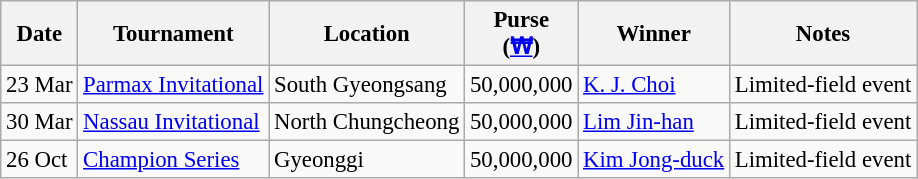<table class="wikitable" style="font-size:95%">
<tr>
<th>Date</th>
<th>Tournament</th>
<th>Location</th>
<th>Purse<br>(<a href='#'>₩</a>)</th>
<th>Winner</th>
<th>Notes</th>
</tr>
<tr>
<td>23 Mar</td>
<td><a href='#'>Parmax Invitational</a></td>
<td>South Gyeongsang</td>
<td align=right>50,000,000</td>
<td> <a href='#'>K. J. Choi</a></td>
<td>Limited-field event</td>
</tr>
<tr>
<td>30 Mar</td>
<td><a href='#'>Nassau Invitational</a></td>
<td>North Chungcheong</td>
<td align=right>50,000,000</td>
<td> <a href='#'>Lim Jin-han</a></td>
<td>Limited-field event</td>
</tr>
<tr>
<td>26 Oct</td>
<td><a href='#'>Champion Series</a></td>
<td>Gyeonggi</td>
<td align=right>50,000,000</td>
<td> <a href='#'>Kim Jong-duck</a></td>
<td>Limited-field event</td>
</tr>
</table>
